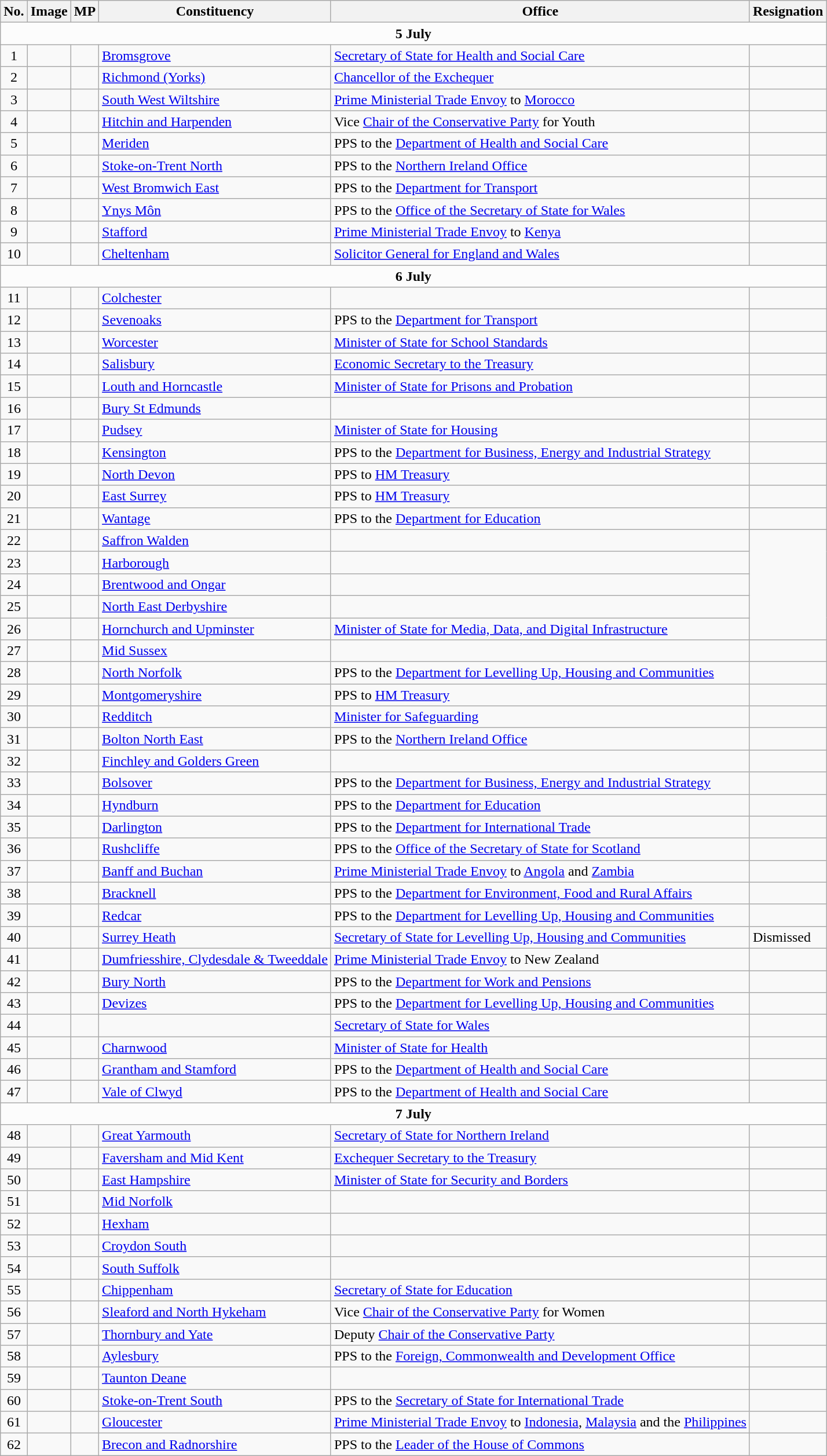<table class="wikitable sortable">
<tr>
<th>No.</th>
<th class="unsortable">Image</th>
<th>MP</th>
<th>Constituency</th>
<th>Office</th>
<th>Resignation</th>
</tr>
<tr>
<td colspan="6" align="center" data-sort-value="" bgcolor="#FCFCFC"> <strong>5 July</strong></td>
</tr>
<tr>
<td align="center">1</td>
<td></td>
<td><strong></strong></td>
<td><a href='#'>Bromsgrove</a></td>
<td><a href='#'>Secretary of State for Health and Social Care</a></td>
<td></td>
</tr>
<tr>
<td align="center">2</td>
<td></td>
<td><strong></strong></td>
<td><a href='#'>Richmond (Yorks)</a></td>
<td><a href='#'>Chancellor of the Exchequer</a></td>
<td></td>
</tr>
<tr>
<td align="center">3</td>
<td></td>
<td></td>
<td><a href='#'>South West Wiltshire</a></td>
<td><a href='#'>Prime Ministerial Trade Envoy</a> to <a href='#'>Morocco</a></td>
<td></td>
</tr>
<tr>
<td align="center">4</td>
<td></td>
<td></td>
<td><a href='#'>Hitchin and Harpenden</a></td>
<td>Vice <a href='#'>Chair of the Conservative Party</a> for Youth</td>
<td></td>
</tr>
<tr>
<td align="center">5</td>
<td></td>
<td></td>
<td><a href='#'>Meriden</a></td>
<td>PPS to the <a href='#'>Department of Health and Social Care</a></td>
<td></td>
</tr>
<tr>
<td align="center">6</td>
<td></td>
<td></td>
<td><a href='#'>Stoke-on-Trent North</a></td>
<td>PPS to the <a href='#'>Northern Ireland Office</a></td>
<td></td>
</tr>
<tr>
<td align="center">7</td>
<td></td>
<td></td>
<td><a href='#'>West Bromwich East</a></td>
<td>PPS to the <a href='#'>Department for Transport</a></td>
<td></td>
</tr>
<tr>
<td align="center">8</td>
<td></td>
<td></td>
<td><a href='#'>Ynys Môn</a></td>
<td>PPS to the <a href='#'>Office of the Secretary of State for Wales</a></td>
<td> </td>
</tr>
<tr>
<td align="center">9</td>
<td></td>
<td></td>
<td><a href='#'>Stafford</a></td>
<td><a href='#'>Prime Ministerial Trade Envoy</a> to <a href='#'>Kenya</a></td>
<td></td>
</tr>
<tr>
<td align="center">10</td>
<td></td>
<td></td>
<td><a href='#'>Cheltenham</a></td>
<td><a href='#'>Solicitor General for England and Wales</a></td>
<td></td>
</tr>
<tr>
<td colspan="6" align="center" data-sort-value="" bgcolor="#FCFCFC"> <strong>6 July</strong></td>
</tr>
<tr>
<td align="center">11</td>
<td></td>
<td></td>
<td><a href='#'>Colchester</a></td>
<td><a href='#'> </a></td>
<td></td>
</tr>
<tr>
<td align="center">12</td>
<td></td>
<td></td>
<td><a href='#'>Sevenoaks</a></td>
<td>PPS to the <a href='#'>Department for Transport</a></td>
<td></td>
</tr>
<tr>
<td align="center">13</td>
<td></td>
<td></td>
<td><a href='#'>Worcester</a></td>
<td><a href='#'>Minister of State for School Standards</a></td>
<td></td>
</tr>
<tr>
<td align="center">14</td>
<td></td>
<td></td>
<td><a href='#'>Salisbury</a></td>
<td><a href='#'>Economic Secretary to the Treasury</a></td>
<td></td>
</tr>
<tr>
<td align="center">15</td>
<td></td>
<td></td>
<td><a href='#'>Louth and Horncastle</a></td>
<td><a href='#'>Minister of State for Prisons and Probation</a></td>
<td></td>
</tr>
<tr>
<td align="center">16</td>
<td></td>
<td></td>
<td><a href='#'>Bury St Edmunds</a></td>
<td><a href='#'> </a></td>
<td></td>
</tr>
<tr>
<td align="center">17</td>
<td></td>
<td></td>
<td><a href='#'>Pudsey</a></td>
<td><a href='#'>Minister of State for Housing</a></td>
<td></td>
</tr>
<tr>
<td align="center">18</td>
<td></td>
<td></td>
<td><a href='#'>Kensington</a></td>
<td>PPS to the <a href='#'>Department for Business, Energy and Industrial Strategy</a></td>
<td></td>
</tr>
<tr>
<td align="center">19</td>
<td></td>
<td></td>
<td><a href='#'>North Devon</a></td>
<td>PPS to <a href='#'>HM Treasury</a></td>
<td></td>
</tr>
<tr>
<td align="center">20</td>
<td></td>
<td></td>
<td><a href='#'>East Surrey</a></td>
<td>PPS to <a href='#'>HM Treasury</a></td>
<td></td>
</tr>
<tr>
<td align="center">21</td>
<td></td>
<td></td>
<td><a href='#'>Wantage</a></td>
<td>PPS to the <a href='#'>Department for Education</a></td>
<td></td>
</tr>
<tr>
<td align="center">22</td>
<td></td>
<td></td>
<td><a href='#'>Saffron Walden</a></td>
<td [[Minister of State for Levelling Up Communities> </td>
<td rowspan=5></td>
</tr>
<tr>
<td align="center">23</td>
<td></td>
<td></td>
<td><a href='#'>Harborough</a></td>
<td><a href='#'> </a></td>
</tr>
<tr>
<td align="center">24</td>
<td></td>
<td></td>
<td><a href='#'>Brentwood and Ongar</a></td>
<td><a href='#'> </a></td>
</tr>
<tr>
<td align="center">25</td>
<td></td>
<td></td>
<td><a href='#'>North East Derbyshire</a></td>
<td><a href='#'> </a></td>
</tr>
<tr>
<td align="center">26</td>
<td></td>
<td></td>
<td><a href='#'>Hornchurch and Upminster</a></td>
<td><a href='#'>Minister of State for Media, Data, and Digital Infrastructure</a></td>
</tr>
<tr>
<td align="center">27</td>
<td></td>
<td></td>
<td><a href='#'>Mid Sussex</a></td>
<td><a href='#'> </a></td>
<td></td>
</tr>
<tr>
<td align="center">28</td>
<td></td>
<td></td>
<td><a href='#'>North Norfolk</a></td>
<td>PPS to the <a href='#'>Department for Levelling Up, Housing and Communities</a></td>
<td></td>
</tr>
<tr>
<td align="center">29</td>
<td></td>
<td></td>
<td><a href='#'>Montgomeryshire</a></td>
<td>PPS to <a href='#'>HM Treasury</a></td>
<td></td>
</tr>
<tr>
<td align="center">30</td>
<td></td>
<td></td>
<td><a href='#'>Redditch</a></td>
<td><a href='#'>Minister for Safeguarding</a></td>
<td></td>
</tr>
<tr>
<td align="center">31</td>
<td></td>
<td></td>
<td><a href='#'>Bolton North East</a></td>
<td>PPS to the <a href='#'>Northern Ireland Office</a></td>
<td></td>
</tr>
<tr>
<td align="center">32</td>
<td></td>
<td></td>
<td><a href='#'>Finchley and Golders Green</a></td>
<td><a href='#'> </a></td>
<td></td>
</tr>
<tr>
<td align="center">33</td>
<td></td>
<td></td>
<td><a href='#'>Bolsover</a></td>
<td>PPS to the <a href='#'>Department for Business, Energy and Industrial Strategy</a></td>
<td></td>
</tr>
<tr>
<td align="center">34</td>
<td></td>
<td></td>
<td><a href='#'>Hyndburn</a></td>
<td>PPS to the <a href='#'>Department for Education</a></td>
<td></td>
</tr>
<tr>
<td align="center">35</td>
<td></td>
<td></td>
<td><a href='#'>Darlington</a></td>
<td>PPS to the <a href='#'>Department for International Trade</a></td>
<td></td>
</tr>
<tr>
<td align="center">36</td>
<td></td>
<td></td>
<td><a href='#'>Rushcliffe</a></td>
<td>PPS to the <a href='#'>Office of the Secretary of State for Scotland</a></td>
<td></td>
</tr>
<tr>
<td align="center">37</td>
<td></td>
<td></td>
<td><a href='#'>Banff and Buchan</a></td>
<td><a href='#'>Prime Ministerial Trade Envoy</a> to <a href='#'>Angola</a> and <a href='#'>Zambia</a></td>
<td></td>
</tr>
<tr>
<td align="center">38</td>
<td></td>
<td></td>
<td><a href='#'>Bracknell</a></td>
<td>PPS to the <a href='#'>Department for Environment, Food and Rural Affairs</a></td>
<td></td>
</tr>
<tr>
<td align="center">39</td>
<td></td>
<td></td>
<td><a href='#'>Redcar</a></td>
<td>PPS to the <a href='#'>Department for Levelling Up, Housing and Communities</a></td>
<td></td>
</tr>
<tr>
<td align="center">40</td>
<td></td>
<td><strong></strong></td>
<td><a href='#'>Surrey Heath</a></td>
<td><a href='#'>Secretary of State for Levelling Up, Housing and Communities</a></td>
<td>Dismissed</td>
</tr>
<tr>
<td align="center">41</td>
<td></td>
<td></td>
<td><a href='#'>Dumfriesshire, Clydesdale & Tweeddale</a></td>
<td><a href='#'>Prime Ministerial Trade Envoy</a> to New Zealand</td>
<td></td>
</tr>
<tr>
<td align="center">42</td>
<td></td>
<td></td>
<td><a href='#'>Bury North</a></td>
<td>PPS to the <a href='#'>Department for Work and Pensions</a></td>
<td></td>
</tr>
<tr>
<td align="center">43</td>
<td></td>
<td></td>
<td><a href='#'>Devizes</a></td>
<td>PPS to the <a href='#'>Department for Levelling Up, Housing and Communities</a></td>
<td></td>
</tr>
<tr>
<td align="center">44</td>
<td></td>
<td><strong></strong></td>
<td><a href='#'> </a></td>
<td><a href='#'>Secretary of State for Wales</a></td>
<td></td>
</tr>
<tr>
<td align="center">45</td>
<td></td>
<td></td>
<td><a href='#'>Charnwood</a></td>
<td><a href='#'>Minister of State for Health</a></td>
<td></td>
</tr>
<tr>
<td align="center">46</td>
<td></td>
<td></td>
<td><a href='#'>Grantham and Stamford</a></td>
<td>PPS to the <a href='#'>Department of Health and Social Care</a></td>
<td></td>
</tr>
<tr>
<td align="center">47</td>
<td></td>
<td></td>
<td><a href='#'>Vale of Clwyd</a></td>
<td>PPS to the <a href='#'>Department of Health and Social Care</a></td>
<td></td>
</tr>
<tr>
<td colspan="6" align="center" data-sort-value="" bgcolor="#FCFCFC"> <strong>7 July</strong></td>
</tr>
<tr>
<td align="center">48</td>
<td></td>
<td><strong></strong></td>
<td><a href='#'>Great Yarmouth</a></td>
<td><a href='#'>Secretary of State for Northern Ireland</a></td>
<td></td>
</tr>
<tr>
<td align="center">49</td>
<td></td>
<td></td>
<td><a href='#'>Faversham and Mid Kent</a></td>
<td><a href='#'>Exchequer Secretary to the Treasury</a></td>
<td></td>
</tr>
<tr>
<td align="center">50</td>
<td></td>
<td></td>
<td><a href='#'>East Hampshire</a></td>
<td><a href='#'>Minister of State for Security and Borders</a></td>
<td></td>
</tr>
<tr>
<td align="center">51</td>
<td></td>
<td></td>
<td><a href='#'>Mid Norfolk</a></td>
<td><a href='#'> </a></td>
<td></td>
</tr>
<tr>
<td align="center">52</td>
<td></td>
<td></td>
<td><a href='#'>Hexham</a></td>
<td><a href='#'> </a></td>
<td></td>
</tr>
<tr>
<td align="center">53</td>
<td></td>
<td></td>
<td><a href='#'>Croydon South</a></td>
<td><a href='#'> </a></td>
<td></td>
</tr>
<tr>
<td align="center">54</td>
<td></td>
<td></td>
<td><a href='#'>South Suffolk</a></td>
<td><a href='#'> </a></td>
<td></td>
</tr>
<tr>
<td align="center">55</td>
<td></td>
<td><strong></strong></td>
<td><a href='#'>Chippenham</a></td>
<td><a href='#'>Secretary of State for Education</a></td>
<td></td>
</tr>
<tr>
<td align="center">56</td>
<td></td>
<td></td>
<td><a href='#'>Sleaford and North Hykeham</a></td>
<td>Vice <a href='#'>Chair of the Conservative Party</a> for Women</td>
<td></td>
</tr>
<tr>
<td align="center">57</td>
<td></td>
<td></td>
<td><a href='#'>Thornbury and Yate</a></td>
<td>Deputy <a href='#'>Chair of the Conservative Party</a></td>
<td></td>
</tr>
<tr>
<td align="center">58</td>
<td></td>
<td></td>
<td><a href='#'>Aylesbury</a></td>
<td>PPS to the <a href='#'>Foreign, Commonwealth and Development Office</a></td>
<td></td>
</tr>
<tr>
<td align="center">59</td>
<td></td>
<td></td>
<td><a href='#'>Taunton Deane</a></td>
<td><a href='#'> </a></td>
<td></td>
</tr>
<tr>
<td align="center">60</td>
<td></td>
<td></td>
<td><a href='#'>Stoke-on-Trent South</a></td>
<td>PPS to the <a href='#'>Secretary of State for International Trade</a></td>
<td></td>
</tr>
<tr>
<td align="center">61</td>
<td></td>
<td></td>
<td><a href='#'>Gloucester</a></td>
<td><a href='#'>Prime Ministerial Trade Envoy</a> to <a href='#'>Indonesia</a>, <a href='#'>Malaysia</a> and the <a href='#'>Philippines</a></td>
<td></td>
</tr>
<tr>
<td align="center">62</td>
<td></td>
<td></td>
<td><a href='#'>Brecon and Radnorshire</a></td>
<td>PPS to the <a href='#'>Leader of the House of Commons</a></td>
<td></td>
</tr>
</table>
